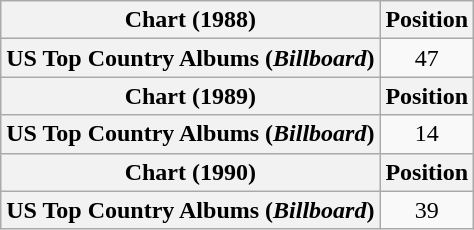<table class="wikitable plainrowheaders" style="text-align:center">
<tr>
<th scope="col">Chart (1988)</th>
<th scope="col">Position</th>
</tr>
<tr>
<th scope="row">US Top Country Albums (<em>Billboard</em>)</th>
<td>47</td>
</tr>
<tr>
<th scope="col">Chart (1989)</th>
<th scope="col">Position</th>
</tr>
<tr>
<th scope="row">US Top Country Albums (<em>Billboard</em>)</th>
<td>14</td>
</tr>
<tr>
<th scope="col">Chart (1990)</th>
<th scope="col">Position</th>
</tr>
<tr>
<th scope="row">US Top Country Albums (<em>Billboard</em>)</th>
<td>39</td>
</tr>
</table>
